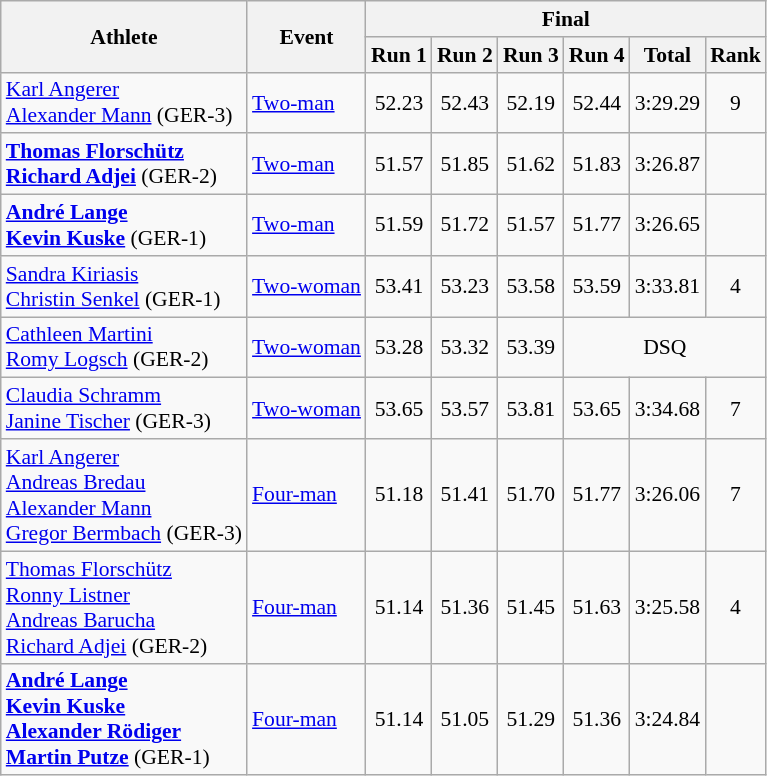<table class="wikitable" style="font-size:90%">
<tr>
<th rowspan="2">Athlete</th>
<th rowspan="2">Event</th>
<th colspan="6">Final</th>
</tr>
<tr>
<th>Run 1</th>
<th>Run 2</th>
<th>Run 3</th>
<th>Run 4</th>
<th>Total</th>
<th>Rank</th>
</tr>
<tr>
<td><a href='#'>Karl Angerer</a><br><a href='#'>Alexander Mann</a> (GER-3)</td>
<td><a href='#'>Two-man</a></td>
<td align="center">52.23</td>
<td align="center">52.43</td>
<td align="center">52.19</td>
<td align="center">52.44</td>
<td align="center">3:29.29</td>
<td align="center">9</td>
</tr>
<tr>
<td><strong><a href='#'>Thomas Florschütz</a><br><a href='#'>Richard Adjei</a></strong> (GER-2)</td>
<td><a href='#'>Two-man</a></td>
<td align="center">51.57</td>
<td align="center">51.85</td>
<td align="center">51.62</td>
<td align="center">51.83</td>
<td align="center">3:26.87</td>
<td align="center"></td>
</tr>
<tr>
<td><strong><a href='#'>André Lange</a><br><a href='#'>Kevin Kuske</a></strong> (GER-1)</td>
<td><a href='#'>Two-man</a></td>
<td align="center">51.59</td>
<td align="center">51.72</td>
<td align="center">51.57</td>
<td align="center">51.77</td>
<td align="center">3:26.65</td>
<td align="center"></td>
</tr>
<tr>
<td><a href='#'>Sandra Kiriasis</a><br><a href='#'>Christin Senkel</a> (GER-1)</td>
<td><a href='#'>Two-woman</a></td>
<td align="center">53.41</td>
<td align="center">53.23</td>
<td align="center">53.58</td>
<td align="center">53.59</td>
<td align="center">3:33.81</td>
<td align="center">4</td>
</tr>
<tr>
<td><a href='#'>Cathleen Martini</a><br><a href='#'>Romy Logsch</a> (GER-2)</td>
<td><a href='#'>Two-woman</a></td>
<td align="center">53.28</td>
<td align="center">53.32</td>
<td align="center">53.39</td>
<td colspan="3" align="center">DSQ</td>
</tr>
<tr>
<td><a href='#'>Claudia Schramm</a><br><a href='#'>Janine Tischer</a> (GER-3)</td>
<td><a href='#'>Two-woman</a></td>
<td align="center">53.65</td>
<td align="center">53.57</td>
<td align="center">53.81</td>
<td align="center">53.65</td>
<td align="center">3:34.68</td>
<td align="center">7</td>
</tr>
<tr>
<td><a href='#'>Karl Angerer</a><br><a href='#'>Andreas Bredau</a><br><a href='#'>Alexander Mann</a><br><a href='#'>Gregor Bermbach</a> (GER-3)</td>
<td><a href='#'>Four-man</a></td>
<td align="center">51.18</td>
<td align="center">51.41</td>
<td align="center">51.70</td>
<td align="center">51.77</td>
<td align="center">3:26.06</td>
<td align="center">7</td>
</tr>
<tr>
<td><a href='#'>Thomas Florschütz</a><br><a href='#'>Ronny Listner</a><br><a href='#'>Andreas Barucha</a><br><a href='#'>Richard Adjei</a> (GER-2)</td>
<td><a href='#'>Four-man</a></td>
<td align="center">51.14</td>
<td align="center">51.36</td>
<td align="center">51.45</td>
<td align="center">51.63</td>
<td align="center">3:25.58</td>
<td align="center">4</td>
</tr>
<tr>
<td><strong><a href='#'>André Lange</a><br><a href='#'>Kevin Kuske</a><br><a href='#'>Alexander Rödiger</a><br><a href='#'>Martin Putze</a></strong> (GER-1)</td>
<td><a href='#'>Four-man</a></td>
<td align="center">51.14</td>
<td align="center">51.05</td>
<td align="center">51.29</td>
<td align="center">51.36</td>
<td align="center">3:24.84</td>
<td align="center"></td>
</tr>
</table>
